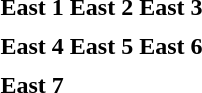<table>
<tr valign=top>
<th align="center">East 1</th>
<th align="center">East 2</th>
<th align="center">East 3</th>
</tr>
<tr valign=top>
<td align="left"></td>
<td align="left"></td>
<td align="left"></td>
</tr>
<tr valign=top>
<th align="center">East 4</th>
<th align="center">East 5</th>
<th align="center">East 6</th>
</tr>
<tr valign=top>
<td align="left"></td>
<td align="left"></td>
<td align="left"></td>
</tr>
<tr valign=top>
<th align="center">East 7</th>
</tr>
<tr valign=top>
<td align="left"></td>
</tr>
</table>
